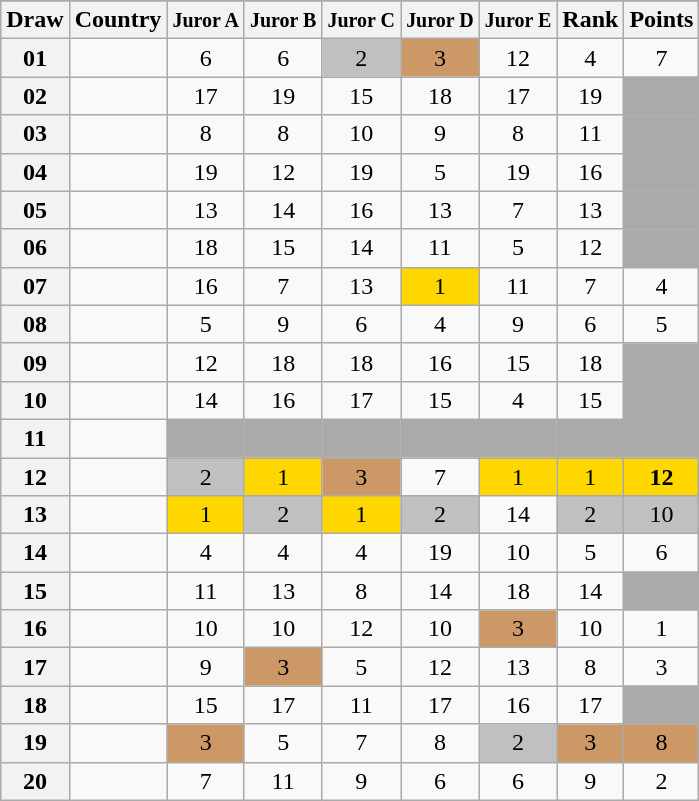<table class="sortable wikitable collapsible plainrowheaders" style="text-align:center;">
<tr>
</tr>
<tr>
<th scope="col">Draw</th>
<th scope="col">Country</th>
<th scope="col"><small>Juror A</small></th>
<th scope="col"><small>Juror B</small></th>
<th scope="col"><small>Juror C</small></th>
<th scope="col"><small>Juror D</small></th>
<th scope="col"><small>Juror E</small></th>
<th scope="col">Rank</th>
<th scope="col">Points</th>
</tr>
<tr>
<th scope="row" style="text-align:center;">01</th>
<td style="text-align:left;"></td>
<td>6</td>
<td>6</td>
<td style="background:silver;">2</td>
<td style="background:#CC9966;">3</td>
<td>12</td>
<td>4</td>
<td>7</td>
</tr>
<tr>
<th scope="row" style="text-align:center;">02</th>
<td style="text-align:left;"></td>
<td>17</td>
<td>19</td>
<td>15</td>
<td>18</td>
<td>17</td>
<td>19</td>
<td style="background:#AAAAAA;"></td>
</tr>
<tr>
<th scope="row" style="text-align:center;">03</th>
<td style="text-align:left;"></td>
<td>8</td>
<td>8</td>
<td>10</td>
<td>9</td>
<td>8</td>
<td>11</td>
<td style="background:#AAAAAA;"></td>
</tr>
<tr>
<th scope="row" style="text-align:center;">04</th>
<td style="text-align:left;"></td>
<td>19</td>
<td>12</td>
<td>19</td>
<td>5</td>
<td>19</td>
<td>16</td>
<td style="background:#AAAAAA;"></td>
</tr>
<tr>
<th scope="row" style="text-align:center;">05</th>
<td style="text-align:left;"></td>
<td>13</td>
<td>14</td>
<td>16</td>
<td>13</td>
<td>7</td>
<td>13</td>
<td style="background:#AAAAAA;"></td>
</tr>
<tr>
<th scope="row" style="text-align:center;">06</th>
<td style="text-align:left;"></td>
<td>18</td>
<td>15</td>
<td>14</td>
<td>11</td>
<td>5</td>
<td>12</td>
<td style="background:#AAAAAA;"></td>
</tr>
<tr>
<th scope="row" style="text-align:center;">07</th>
<td style="text-align:left;"></td>
<td>16</td>
<td>7</td>
<td>13</td>
<td style="background:gold;">1</td>
<td>11</td>
<td>7</td>
<td>4</td>
</tr>
<tr>
<th scope="row" style="text-align:center;">08</th>
<td style="text-align:left;"></td>
<td>5</td>
<td>9</td>
<td>6</td>
<td>4</td>
<td>9</td>
<td>6</td>
<td>5</td>
</tr>
<tr>
<th scope="row" style="text-align:center;">09</th>
<td style="text-align:left;"></td>
<td>12</td>
<td>18</td>
<td>18</td>
<td>16</td>
<td>15</td>
<td>18</td>
<td style="background:#AAAAAA;"></td>
</tr>
<tr>
<th scope="row" style="text-align:center;">10</th>
<td style="text-align:left;"></td>
<td>14</td>
<td>16</td>
<td>17</td>
<td>15</td>
<td>4</td>
<td>15</td>
<td style="background:#AAAAAA;"></td>
</tr>
<tr class="sortbottom">
<th scope="row" style="text-align:center;">11</th>
<td style="text-align:left;"></td>
<td style="background:#AAAAAA;"></td>
<td style="background:#AAAAAA;"></td>
<td style="background:#AAAAAA;"></td>
<td style="background:#AAAAAA;"></td>
<td style="background:#AAAAAA;"></td>
<td style="background:#AAAAAA;"></td>
<td style="background:#AAAAAA;"></td>
</tr>
<tr>
<th scope="row" style="text-align:center;">12</th>
<td style="text-align:left;"></td>
<td style="background:silver;">2</td>
<td style="background:gold;">1</td>
<td style="background:#CC9966;">3</td>
<td>7</td>
<td style="background:gold;">1</td>
<td style="background:gold;">1</td>
<td style="background:gold;"><strong>12</strong></td>
</tr>
<tr>
<th scope="row" style="text-align:center;">13</th>
<td style="text-align:left;"></td>
<td style="background:gold;">1</td>
<td style="background:silver;">2</td>
<td style="background:gold;">1</td>
<td style="background:silver;">2</td>
<td>14</td>
<td style="background:silver;">2</td>
<td style="background:silver;">10</td>
</tr>
<tr>
<th scope="row" style="text-align:center;">14</th>
<td style="text-align:left;"></td>
<td>4</td>
<td>4</td>
<td>4</td>
<td>19</td>
<td>10</td>
<td>5</td>
<td>6</td>
</tr>
<tr>
<th scope="row" style="text-align:center;">15</th>
<td style="text-align:left;"></td>
<td>11</td>
<td>13</td>
<td>8</td>
<td>14</td>
<td>18</td>
<td>14</td>
<td style="background:#AAAAAA;"></td>
</tr>
<tr>
<th scope="row" style="text-align:center;">16</th>
<td style="text-align:left;"></td>
<td>10</td>
<td>10</td>
<td>12</td>
<td>10</td>
<td style="background:#CC9966;">3</td>
<td>10</td>
<td>1</td>
</tr>
<tr>
<th scope="row" style="text-align:center;">17</th>
<td style="text-align:left;"></td>
<td>9</td>
<td style="background:#CC9966;">3</td>
<td>5</td>
<td>12</td>
<td>13</td>
<td>8</td>
<td>3</td>
</tr>
<tr>
<th scope="row" style="text-align:center;">18</th>
<td style="text-align:left;"></td>
<td>15</td>
<td>17</td>
<td>11</td>
<td>17</td>
<td>16</td>
<td>17</td>
<td style="background:#AAAAAA;"></td>
</tr>
<tr>
<th scope="row" style="text-align:center;">19</th>
<td style="text-align:left;"></td>
<td style="background:#CC9966;">3</td>
<td>5</td>
<td>7</td>
<td>8</td>
<td style="background:silver;">2</td>
<td style="background:#CC9966;">3</td>
<td style="background:#CC9966;">8</td>
</tr>
<tr>
<th scope="row" style="text-align:center;">20</th>
<td style="text-align:left;"></td>
<td>7</td>
<td>11</td>
<td>9</td>
<td>6</td>
<td>6</td>
<td>9</td>
<td>2</td>
</tr>
</table>
